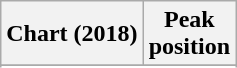<table class="wikitable sortable plainrowheaders">
<tr>
<th>Chart (2018)</th>
<th>Peak<br>position</th>
</tr>
<tr>
</tr>
<tr>
</tr>
<tr>
</tr>
</table>
